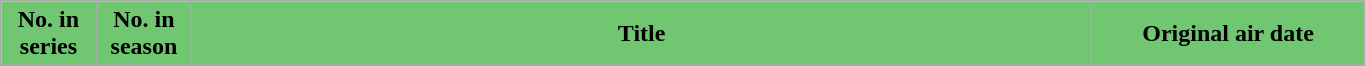<table class="wikitable plainrowheaders" style="width:72%;">
<tr>
<th scope="col" style="background-color: #71C671; color: #000000;" width=7%>No. in<br>series</th>
<th scope="col" style="background-color: #71C671; color: #000000;" width=7%>No. in<br>season</th>
<th scope="col" style="background-color: #71C671; color: #000000;">Title</th>
<th scope="col" style="background-color: #71C671; color: #000000;" width=20%>Original air date</th>
</tr>
<tr>
</tr>
</table>
